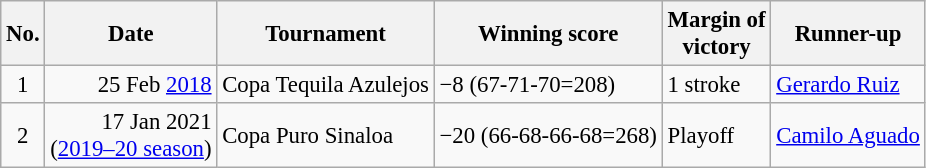<table class="wikitable" style="font-size:95%;">
<tr>
<th>No.</th>
<th>Date</th>
<th>Tournament</th>
<th>Winning score</th>
<th>Margin of<br>victory</th>
<th>Runner-up</th>
</tr>
<tr>
<td align=center>1</td>
<td align=right>25 Feb <a href='#'>2018</a></td>
<td>Copa Tequila Azulejos</td>
<td>−8 (67-71-70=208)</td>
<td>1 stroke</td>
<td> <a href='#'>Gerardo Ruiz</a></td>
</tr>
<tr>
<td align=center>2</td>
<td align=right>17 Jan 2021<br>(<a href='#'>2019–20 season</a>)</td>
<td>Copa Puro Sinaloa</td>
<td>−20 (66-68-66-68=268)</td>
<td>Playoff</td>
<td> <a href='#'>Camilo Aguado</a></td>
</tr>
</table>
